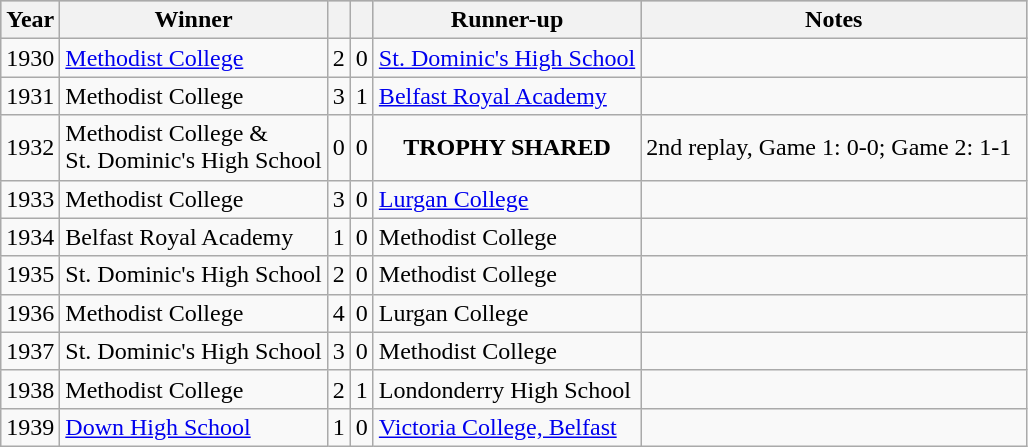<table class="wikitable">
<tr style="background:silver;">
<th><strong>Year</strong></th>
<th><strong>Winner</strong></th>
<th></th>
<th></th>
<th><strong>Runner-up</strong></th>
<th><strong>Notes</strong></th>
</tr>
<tr>
<td align="center">1930</td>
<td><a href='#'>Methodist College</a></td>
<td align="center">2</td>
<td align="center">0</td>
<td><a href='#'>St. Dominic's High School</a></td>
<td width="250"></td>
</tr>
<tr>
<td align="center">1931</td>
<td>Methodist College</td>
<td align="center">3</td>
<td align="center">1</td>
<td><a href='#'>Belfast Royal Academy</a></td>
<td></td>
</tr>
<tr>
<td align="center">1932</td>
<td>Methodist College &<br>St. Dominic's High School</td>
<td align="center">0</td>
<td align="center">0</td>
<td align="center"><strong>TROPHY SHARED</strong></td>
<td>2nd replay, Game 1: 0-0; Game 2: 1-1</td>
</tr>
<tr>
<td align="center">1933</td>
<td>Methodist College</td>
<td align="center">3</td>
<td align="center">0</td>
<td><a href='#'>Lurgan College</a></td>
<td></td>
</tr>
<tr>
<td align="center">1934</td>
<td>Belfast Royal Academy</td>
<td align="center">1</td>
<td align="center">0</td>
<td>Methodist College</td>
<td></td>
</tr>
<tr>
<td align="center">1935</td>
<td>St. Dominic's High School</td>
<td align="center">2</td>
<td align="center">0</td>
<td>Methodist College</td>
<td></td>
</tr>
<tr>
<td align="center">1936</td>
<td>Methodist College</td>
<td align="center">4</td>
<td align="center">0</td>
<td>Lurgan College</td>
<td></td>
</tr>
<tr>
<td align="center">1937</td>
<td>St. Dominic's High School</td>
<td align="center">3</td>
<td align="center">0</td>
<td>Methodist College</td>
<td></td>
</tr>
<tr>
<td align="center">1938</td>
<td>Methodist College</td>
<td align="center">2</td>
<td align="center">1</td>
<td>Londonderry High School</td>
<td></td>
</tr>
<tr>
<td align="center">1939</td>
<td><a href='#'>Down High School</a></td>
<td align="center">1</td>
<td align="center">0</td>
<td><a href='#'>Victoria College, Belfast</a></td>
<td></td>
</tr>
</table>
